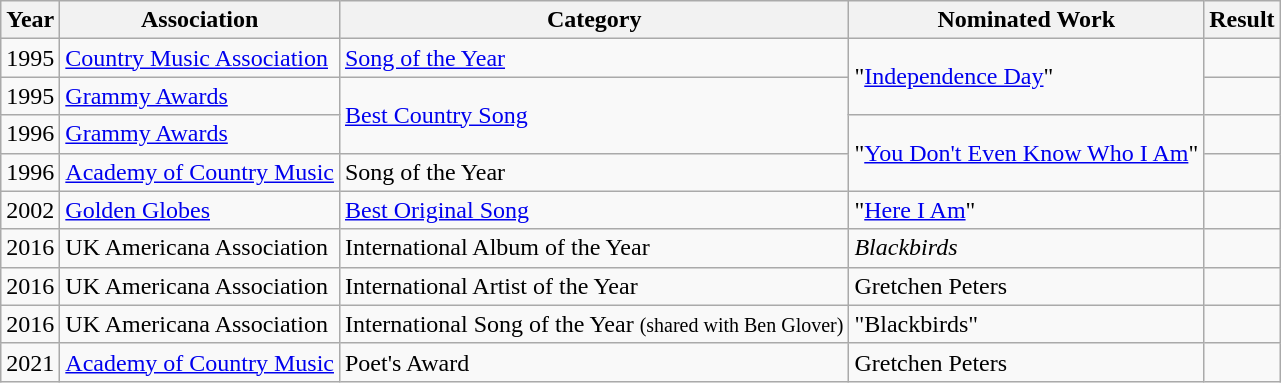<table class="wikitable">
<tr>
<th>Year</th>
<th>Association</th>
<th>Category</th>
<th>Nominated Work</th>
<th>Result</th>
</tr>
<tr>
<td>1995</td>
<td><a href='#'>Country Music Association</a></td>
<td><a href='#'>Song of the Year</a></td>
<td rowspan=2>"<a href='#'>Independence Day</a>"</td>
<td></td>
</tr>
<tr>
<td>1995</td>
<td><a href='#'>Grammy Awards</a></td>
<td rowspan=2><a href='#'>Best Country Song</a></td>
<td></td>
</tr>
<tr>
<td>1996</td>
<td><a href='#'>Grammy Awards</a></td>
<td rowspan=2>"<a href='#'>You Don't Even Know Who I Am</a>"</td>
<td></td>
</tr>
<tr>
<td>1996</td>
<td><a href='#'>Academy of Country Music</a></td>
<td>Song of the Year</td>
<td></td>
</tr>
<tr>
<td>2002</td>
<td><a href='#'>Golden Globes</a></td>
<td><a href='#'>Best Original Song</a></td>
<td>"<a href='#'>Here I Am</a>"</td>
<td></td>
</tr>
<tr>
<td>2016</td>
<td>UK Americana Association</td>
<td>International Album of the Year</td>
<td><em>Blackbirds</em></td>
<td></td>
</tr>
<tr>
<td>2016</td>
<td>UK Americana Association</td>
<td>International Artist of the Year</td>
<td>Gretchen Peters</td>
<td></td>
</tr>
<tr>
<td>2016</td>
<td>UK Americana Association</td>
<td>International Song of the Year <small>(shared with Ben Glover)</small></td>
<td>"Blackbirds"</td>
<td></td>
</tr>
<tr>
<td>2021</td>
<td><a href='#'>Academy of Country Music</a></td>
<td>Poet's Award</td>
<td>Gretchen Peters</td>
<td></td>
</tr>
</table>
